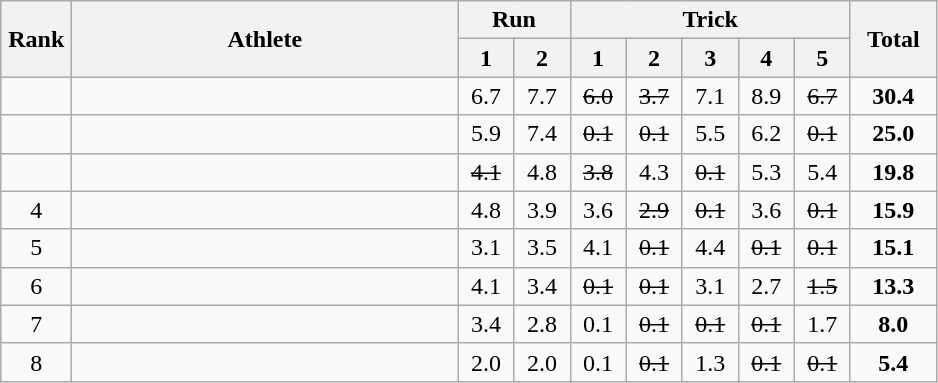<table class=wikitable style="text-align:center">
<tr>
<th rowspan=2 width=40>Rank</th>
<th rowspan=2 width=250>Athlete</th>
<th colspan=2>Run</th>
<th colspan=5>Trick</th>
<th rowspan=2 width=50>Total</th>
</tr>
<tr>
<th width=30>1</th>
<th width=30>2</th>
<th width=30>1</th>
<th width=30>2</th>
<th width=30>3</th>
<th width=30>4</th>
<th width=30>5</th>
</tr>
<tr>
<td></td>
<td align=left></td>
<td>6.7</td>
<td>7.7</td>
<td><s>6.0</s></td>
<td><s>3.7</s></td>
<td>7.1</td>
<td>8.9</td>
<td><s>6.7</s></td>
<td><strong>30.4</strong></td>
</tr>
<tr>
<td></td>
<td align=left></td>
<td>5.9</td>
<td>7.4</td>
<td><s>0.1</s></td>
<td><s>0.1</s></td>
<td>5.5</td>
<td>6.2</td>
<td><s>0.1</s></td>
<td><strong>25.0</strong></td>
</tr>
<tr>
<td></td>
<td align=left></td>
<td><s>4.1</s></td>
<td>4.8</td>
<td><s>3.8</s></td>
<td>4.3</td>
<td><s>0.1</s></td>
<td>5.3</td>
<td>5.4</td>
<td><strong>19.8</strong></td>
</tr>
<tr>
<td>4</td>
<td align=left></td>
<td>4.8</td>
<td>3.9</td>
<td>3.6</td>
<td><s>2.9</s></td>
<td><s>0.1</s></td>
<td>3.6</td>
<td><s>0.1</s></td>
<td><strong>15.9</strong></td>
</tr>
<tr>
<td>5</td>
<td align=left></td>
<td>3.1</td>
<td>3.5</td>
<td>4.1</td>
<td><s>0.1</s></td>
<td>4.4</td>
<td><s>0.1</s></td>
<td><s>0.1</s></td>
<td><strong>15.1</strong></td>
</tr>
<tr>
<td>6</td>
<td align=left></td>
<td>4.1</td>
<td>3.4</td>
<td><s>0.1</s></td>
<td><s>0.1</s></td>
<td>3.1</td>
<td>2.7</td>
<td><s>1.5</s></td>
<td><strong>13.3</strong></td>
</tr>
<tr>
<td>7</td>
<td align=left></td>
<td>3.4</td>
<td>2.8</td>
<td>0.1</td>
<td><s>0.1</s></td>
<td><s>0.1</s></td>
<td><s>0.1</s></td>
<td>1.7</td>
<td><strong>8.0</strong></td>
</tr>
<tr>
<td>8</td>
<td align=left></td>
<td>2.0</td>
<td>2.0</td>
<td>0.1</td>
<td><s>0.1</s></td>
<td>1.3</td>
<td><s>0.1</s></td>
<td><s>0.1</s></td>
<td><strong>5.4</strong></td>
</tr>
</table>
